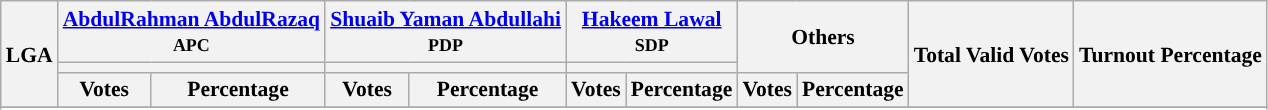<table class="wikitable sortable" style=" font-size: 90%">
<tr>
<th rowspan="3">LGA</th>
<th colspan="2"><a href='#'>AbdulRahman AbdulRazaq</a><br><small>APC</small></th>
<th colspan="2"><a href='#'>Shuaib Yaman Abdullahi</a><br><small>PDP</small></th>
<th colspan="2"><a href='#'>Hakeem Lawal</a><br><small>SDP</small></th>
<th colspan="2" rowspan="2">Others</th>
<th rowspan="3">Total Valid Votes</th>
<th rowspan="3">Turnout Percentage</th>
</tr>
<tr>
<th colspan=2 style="background-color:"></th>
<th colspan=2 style="background-color:"></th>
<th colspan=2 style="background-color:"></th>
</tr>
<tr>
<th>Votes</th>
<th>Percentage</th>
<th>Votes</th>
<th>Percentage</th>
<th>Votes</th>
<th>Percentage</th>
<th>Votes</th>
<th>Percentage</th>
</tr>
<tr>
</tr>
<tr style="background-color:#">
</tr>
<tr>
</tr>
<tr style="background-color:#">
</tr>
<tr>
</tr>
<tr style="background-color:#">
</tr>
<tr>
</tr>
<tr style="background-color:#">
</tr>
<tr>
</tr>
<tr style="background-color:#">
</tr>
<tr>
</tr>
<tr style="background-color:#">
</tr>
<tr>
</tr>
<tr style="background-color:#">
</tr>
<tr>
</tr>
<tr style="background-color:#">
</tr>
<tr>
</tr>
<tr style="background-color:#">
</tr>
<tr>
</tr>
<tr style="background-color:#">
</tr>
<tr>
</tr>
<tr style="background-color:#">
</tr>
<tr>
</tr>
<tr style="background-color:#">
</tr>
<tr>
</tr>
<tr style="background-color:#">
</tr>
<tr>
</tr>
<tr style="background-color:#">
</tr>
<tr>
</tr>
<tr style="background-color:#">
</tr>
<tr>
</tr>
<tr style="background-color:#">
</tr>
<tr>
</tr>
<tr>
</tr>
</table>
